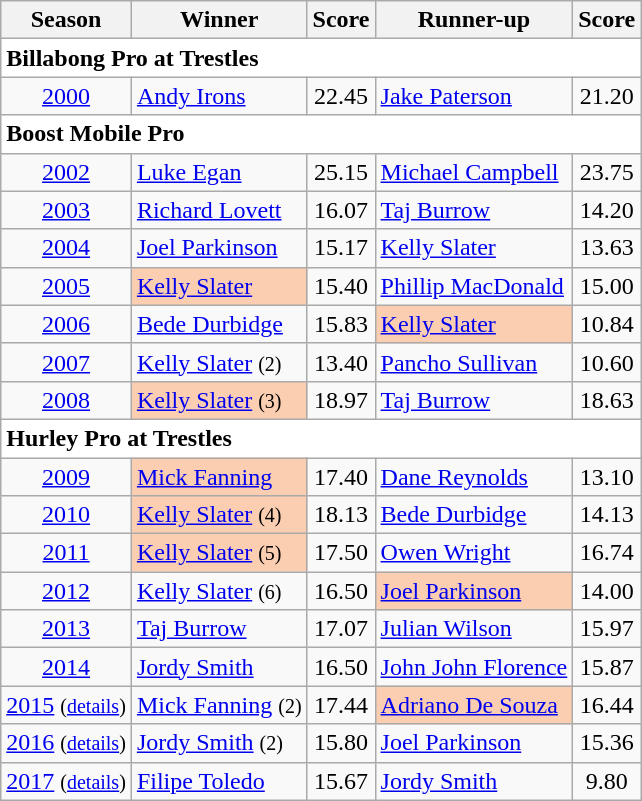<table class=wikitable>
<tr>
<th>Season</th>
<th>Winner</th>
<th>Score</th>
<th>Runner-up</th>
<th>Score</th>
</tr>
<tr>
<td colspan = "5" bgcolor=ffffff><strong>Billabong Pro at Trestles</strong></td>
</tr>
<tr>
<td align=center><a href='#'>2000</a></td>
<td> <a href='#'>Andy Irons</a></td>
<td align=center>22.45</td>
<td> <a href='#'>Jake Paterson</a></td>
<td align=center>21.20</td>
</tr>
<tr>
<td colspan = "5" bgcolor=ffffff><strong>Boost Mobile Pro</strong></td>
</tr>
<tr>
<td align=center><a href='#'>2002</a></td>
<td> <a href='#'>Luke Egan</a></td>
<td align=center>25.15</td>
<td> <a href='#'>Michael Campbell</a></td>
<td align=center>23.75</td>
</tr>
<tr>
<td align=center><a href='#'>2003</a></td>
<td> <a href='#'>Richard Lovett</a></td>
<td align=center>16.07</td>
<td> <a href='#'>Taj Burrow</a></td>
<td align=center>14.20</td>
</tr>
<tr>
<td align=center><a href='#'>2004</a></td>
<td> <a href='#'>Joel Parkinson</a></td>
<td align=center>15.17</td>
<td> <a href='#'>Kelly Slater</a></td>
<td align=center>13.63</td>
</tr>
<tr>
<td align=center><a href='#'>2005</a></td>
<td style="background-color:#FBCEB1"> <a href='#'>Kelly Slater</a></td>
<td align=center>15.40</td>
<td> <a href='#'>Phillip MacDonald</a></td>
<td align=center>15.00</td>
</tr>
<tr>
<td align=center><a href='#'>2006</a></td>
<td> <a href='#'>Bede Durbidge</a></td>
<td align=center>15.83</td>
<td style="background-color:#FBCEB1"> <a href='#'>Kelly Slater</a></td>
<td align=center>10.84</td>
</tr>
<tr>
<td align=center><a href='#'>2007</a></td>
<td> <a href='#'>Kelly Slater</a> <small>(2)</small></td>
<td align=center>13.40</td>
<td> <a href='#'>Pancho Sullivan</a></td>
<td align=center>10.60</td>
</tr>
<tr>
<td align=center><a href='#'>2008</a></td>
<td style="background-color:#FBCEB1"> <a href='#'>Kelly Slater</a> <small>(3)</small></td>
<td align=center>18.97</td>
<td> <a href='#'>Taj Burrow</a></td>
<td align=center>18.63</td>
</tr>
<tr>
<td colspan = "5" bgcolor=ffffff><strong>Hurley Pro at Trestles</strong></td>
</tr>
<tr>
<td align=center><a href='#'>2009</a></td>
<td style="background-color:#FBCEB1"> <a href='#'>Mick Fanning</a></td>
<td align=center>17.40</td>
<td> <a href='#'>Dane Reynolds</a></td>
<td align=center>13.10</td>
</tr>
<tr>
<td align=center><a href='#'>2010</a></td>
<td style="background-color:#FBCEB1"> <a href='#'>Kelly Slater</a> <small>(4)</small></td>
<td align=center>18.13</td>
<td> <a href='#'>Bede Durbidge</a></td>
<td align=center>14.13</td>
</tr>
<tr>
<td align=center><a href='#'>2011</a></td>
<td style="background-color:#FBCEB1"> <a href='#'>Kelly Slater</a> <small>(5)</small></td>
<td align=center>17.50</td>
<td> <a href='#'>Owen Wright</a></td>
<td align=center>16.74</td>
</tr>
<tr>
<td align=center><a href='#'>2012</a></td>
<td> <a href='#'>Kelly Slater</a> <small>(6)</small></td>
<td align=center>16.50</td>
<td style="background-color:#FBCEB1"> <a href='#'>Joel Parkinson</a></td>
<td align=center>14.00</td>
</tr>
<tr>
<td align=center><a href='#'>2013</a></td>
<td> <a href='#'>Taj Burrow</a></td>
<td align=center>17.07</td>
<td> <a href='#'>Julian Wilson</a></td>
<td align=center>15.97</td>
</tr>
<tr>
<td align=center><a href='#'>2014</a></td>
<td> <a href='#'>Jordy Smith</a></td>
<td align=center>16.50</td>
<td> <a href='#'>John John Florence</a></td>
<td align=center>15.87</td>
</tr>
<tr>
<td align=center><a href='#'>2015</a> <small>(<a href='#'>details</a>)</small></td>
<td> <a href='#'>Mick Fanning</a> <small>(2)</small></td>
<td align=center>17.44</td>
<td style="background-color:#FBCEB1"> <a href='#'>Adriano De Souza</a></td>
<td align=center>16.44</td>
</tr>
<tr>
<td align=center><a href='#'>2016</a> <small>(<a href='#'>details</a>)</small></td>
<td> <a href='#'>Jordy Smith</a> <small>(2)</small></td>
<td align=center>15.80</td>
<td> <a href='#'>Joel Parkinson</a></td>
<td align=center>15.36</td>
</tr>
<tr>
<td align=center><a href='#'>2017</a> <small>(<a href='#'>details</a>)</small></td>
<td> <a href='#'>Filipe Toledo</a></td>
<td align=center>15.67</td>
<td> <a href='#'>Jordy Smith</a></td>
<td align=center>9.80</td>
</tr>
</table>
